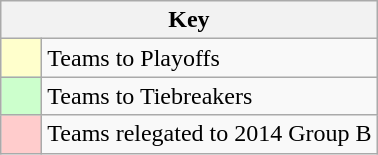<table class="wikitable" style="text-align: center;">
<tr>
<th colspan=2>Key</th>
</tr>
<tr>
<td style="background:#ffffcc; width:20px;"></td>
<td align=left>Teams to Playoffs</td>
</tr>
<tr>
<td style="background:#ccffcc; width:20px;"></td>
<td align=left>Teams to Tiebreakers</td>
</tr>
<tr>
<td style="background:#ffcccc; width:20px;"></td>
<td align=left>Teams relegated to 2014 Group B</td>
</tr>
</table>
